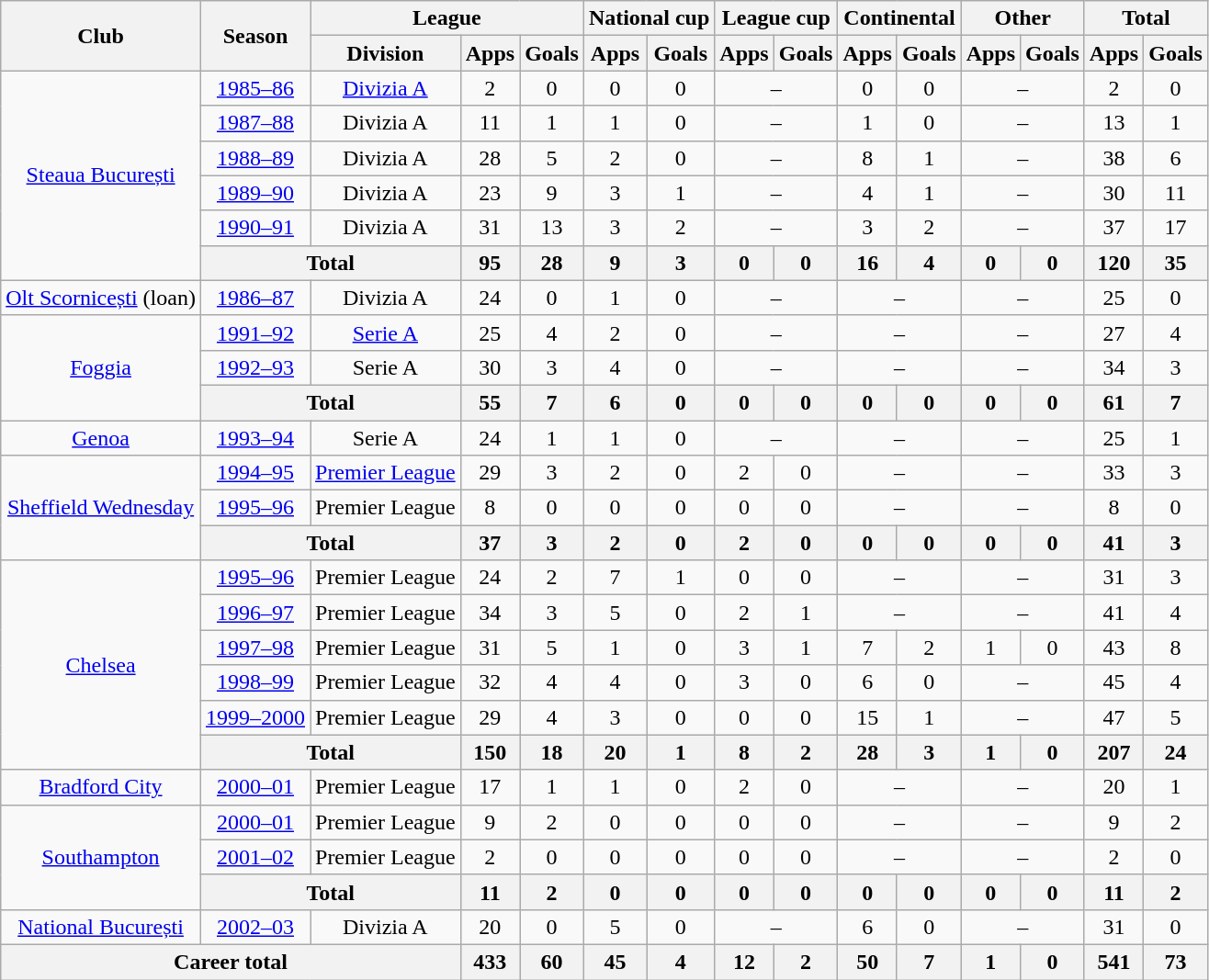<table class="wikitable" style="text-align:center">
<tr>
<th rowspan="2">Club</th>
<th rowspan="2">Season</th>
<th colspan="3">League</th>
<th colspan="2">National cup</th>
<th colspan="2">League cup</th>
<th colspan="2">Continental</th>
<th colspan="2">Other</th>
<th colspan="2">Total</th>
</tr>
<tr>
<th>Division</th>
<th>Apps</th>
<th>Goals</th>
<th>Apps</th>
<th>Goals</th>
<th>Apps</th>
<th>Goals</th>
<th>Apps</th>
<th>Goals</th>
<th>Apps</th>
<th>Goals</th>
<th>Apps</th>
<th>Goals</th>
</tr>
<tr>
<td rowspan="6"><a href='#'>Steaua București</a></td>
<td><a href='#'>1985–86</a></td>
<td><a href='#'>Divizia A</a></td>
<td>2</td>
<td>0</td>
<td>0</td>
<td>0</td>
<td colspan="2">–</td>
<td>0</td>
<td>0</td>
<td colspan="2">–</td>
<td>2</td>
<td>0</td>
</tr>
<tr>
<td><a href='#'>1987–88</a></td>
<td>Divizia A</td>
<td>11</td>
<td>1</td>
<td>1</td>
<td>0</td>
<td colspan="2">–</td>
<td>1</td>
<td>0</td>
<td colspan="2">–</td>
<td>13</td>
<td>1</td>
</tr>
<tr>
<td><a href='#'>1988–89</a></td>
<td>Divizia A</td>
<td>28</td>
<td>5</td>
<td>2</td>
<td>0</td>
<td colspan="2">–</td>
<td>8</td>
<td>1</td>
<td colspan="2">–</td>
<td>38</td>
<td>6</td>
</tr>
<tr>
<td><a href='#'>1989–90</a></td>
<td>Divizia A</td>
<td>23</td>
<td>9</td>
<td>3</td>
<td>1</td>
<td colspan="2">–</td>
<td>4</td>
<td>1</td>
<td colspan="2">–</td>
<td>30</td>
<td>11</td>
</tr>
<tr>
<td><a href='#'>1990–91</a></td>
<td>Divizia A</td>
<td>31</td>
<td>13</td>
<td>3</td>
<td>2</td>
<td colspan="2">–</td>
<td>3</td>
<td>2</td>
<td colspan="2">–</td>
<td>37</td>
<td>17</td>
</tr>
<tr>
<th colspan="2">Total</th>
<th>95</th>
<th>28</th>
<th>9</th>
<th>3</th>
<th>0</th>
<th>0</th>
<th>16</th>
<th>4</th>
<th>0</th>
<th>0</th>
<th>120</th>
<th>35</th>
</tr>
<tr>
<td><a href='#'>Olt Scornicești</a> (loan)</td>
<td><a href='#'>1986–87</a></td>
<td>Divizia A</td>
<td>24</td>
<td>0</td>
<td>1</td>
<td>0</td>
<td colspan="2">–</td>
<td colspan="2">–</td>
<td colspan="2">–</td>
<td>25</td>
<td>0</td>
</tr>
<tr>
<td rowspan="3"><a href='#'>Foggia</a></td>
<td><a href='#'>1991–92</a></td>
<td><a href='#'>Serie A</a></td>
<td>25</td>
<td>4</td>
<td>2</td>
<td>0</td>
<td colspan="2">–</td>
<td colspan="2">–</td>
<td colspan="2">–</td>
<td>27</td>
<td>4</td>
</tr>
<tr>
<td><a href='#'>1992–93</a></td>
<td>Serie A</td>
<td>30</td>
<td>3</td>
<td>4</td>
<td>0</td>
<td colspan="2">–</td>
<td colspan="2">–</td>
<td colspan="2">–</td>
<td>34</td>
<td>3</td>
</tr>
<tr>
<th colspan="2">Total</th>
<th>55</th>
<th>7</th>
<th>6</th>
<th>0</th>
<th>0</th>
<th>0</th>
<th>0</th>
<th>0</th>
<th>0</th>
<th>0</th>
<th>61</th>
<th>7</th>
</tr>
<tr>
<td><a href='#'>Genoa</a></td>
<td><a href='#'>1993–94</a></td>
<td>Serie A</td>
<td>24</td>
<td>1</td>
<td>1</td>
<td>0</td>
<td colspan="2">–</td>
<td colspan="2">–</td>
<td colspan="2">–</td>
<td>25</td>
<td>1</td>
</tr>
<tr>
<td rowspan="3"><a href='#'>Sheffield Wednesday</a></td>
<td><a href='#'>1994–95</a></td>
<td><a href='#'>Premier League</a></td>
<td>29</td>
<td>3</td>
<td>2</td>
<td>0</td>
<td>2</td>
<td>0</td>
<td colspan="2">–</td>
<td colspan="2">–</td>
<td>33</td>
<td>3</td>
</tr>
<tr>
<td><a href='#'>1995–96</a></td>
<td>Premier League</td>
<td>8</td>
<td>0</td>
<td>0</td>
<td>0</td>
<td>0</td>
<td>0</td>
<td colspan="2">–</td>
<td colspan="2">–</td>
<td>8</td>
<td>0</td>
</tr>
<tr>
<th colspan="2">Total</th>
<th>37</th>
<th>3</th>
<th>2</th>
<th>0</th>
<th>2</th>
<th>0</th>
<th>0</th>
<th>0</th>
<th>0</th>
<th>0</th>
<th>41</th>
<th>3</th>
</tr>
<tr>
<td rowspan="6"><a href='#'>Chelsea</a></td>
<td><a href='#'>1995–96</a></td>
<td>Premier League</td>
<td>24</td>
<td>2</td>
<td>7</td>
<td>1</td>
<td>0</td>
<td>0</td>
<td colspan="2">–</td>
<td colspan="2">–</td>
<td>31</td>
<td>3</td>
</tr>
<tr>
<td><a href='#'>1996–97</a></td>
<td>Premier League</td>
<td>34</td>
<td>3</td>
<td>5</td>
<td>0</td>
<td>2</td>
<td>1</td>
<td colspan="2">–</td>
<td colspan="2">–</td>
<td>41</td>
<td>4</td>
</tr>
<tr>
<td><a href='#'>1997–98</a></td>
<td>Premier League</td>
<td>31</td>
<td>5</td>
<td>1</td>
<td>0</td>
<td>3</td>
<td>1</td>
<td>7</td>
<td>2</td>
<td>1</td>
<td>0</td>
<td>43</td>
<td>8</td>
</tr>
<tr>
<td><a href='#'>1998–99</a></td>
<td>Premier League</td>
<td>32</td>
<td>4</td>
<td>4</td>
<td>0</td>
<td>3</td>
<td>0</td>
<td>6</td>
<td>0</td>
<td colspan="2">–</td>
<td>45</td>
<td>4</td>
</tr>
<tr>
<td><a href='#'>1999–2000</a></td>
<td>Premier League</td>
<td>29</td>
<td>4</td>
<td>3</td>
<td>0</td>
<td>0</td>
<td>0</td>
<td>15</td>
<td>1</td>
<td colspan="2">–</td>
<td>47</td>
<td>5</td>
</tr>
<tr>
<th colspan="2">Total</th>
<th>150</th>
<th>18</th>
<th>20</th>
<th>1</th>
<th>8</th>
<th>2</th>
<th>28</th>
<th>3</th>
<th>1</th>
<th>0</th>
<th>207</th>
<th>24</th>
</tr>
<tr>
<td><a href='#'>Bradford City</a></td>
<td><a href='#'>2000–01</a></td>
<td>Premier League</td>
<td>17</td>
<td>1</td>
<td>1</td>
<td>0</td>
<td>2</td>
<td>0</td>
<td colspan="2">–</td>
<td colspan="2">–</td>
<td>20</td>
<td>1</td>
</tr>
<tr>
<td rowspan="3"><a href='#'>Southampton</a></td>
<td><a href='#'>2000–01</a></td>
<td>Premier League</td>
<td>9</td>
<td>2</td>
<td>0</td>
<td>0</td>
<td>0</td>
<td>0</td>
<td colspan="2">–</td>
<td colspan="2">–</td>
<td>9</td>
<td>2</td>
</tr>
<tr>
<td><a href='#'>2001–02</a></td>
<td>Premier League</td>
<td>2</td>
<td>0</td>
<td>0</td>
<td>0</td>
<td>0</td>
<td>0</td>
<td colspan="2">–</td>
<td colspan="2">–</td>
<td>2</td>
<td>0</td>
</tr>
<tr>
<th colspan="2">Total</th>
<th>11</th>
<th>2</th>
<th>0</th>
<th>0</th>
<th>0</th>
<th>0</th>
<th>0</th>
<th>0</th>
<th>0</th>
<th>0</th>
<th>11</th>
<th>2</th>
</tr>
<tr>
<td><a href='#'>National București</a></td>
<td><a href='#'>2002–03</a></td>
<td>Divizia A</td>
<td>20</td>
<td>0</td>
<td>5</td>
<td>0</td>
<td colspan="2">–</td>
<td>6</td>
<td>0</td>
<td colspan="2">–</td>
<td>31</td>
<td>0</td>
</tr>
<tr>
<th colspan="3">Career total</th>
<th>433</th>
<th>60</th>
<th>45</th>
<th>4</th>
<th>12</th>
<th>2</th>
<th>50</th>
<th>7</th>
<th>1</th>
<th>0</th>
<th>541</th>
<th>73</th>
</tr>
</table>
